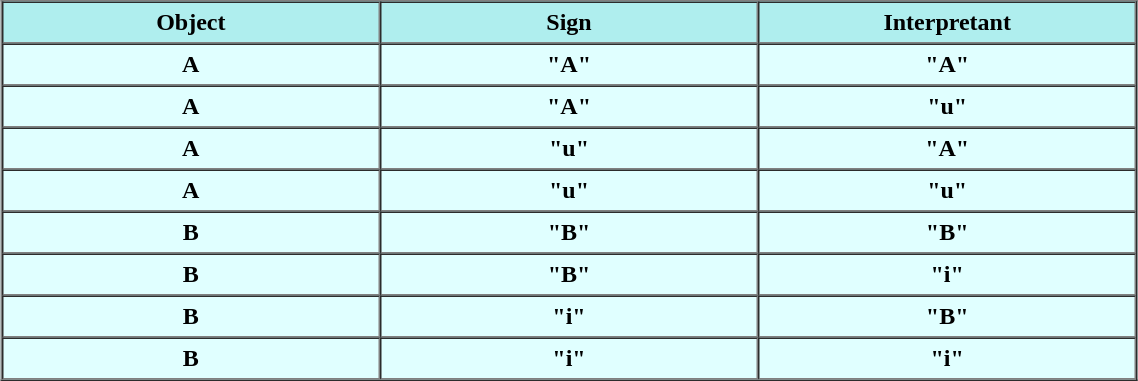<table align="center" border="1" cellpadding="4" cellspacing="0" style="background:lightcyan; font-weight:bold; text-align:center; width:60%">
<tr style="background:paleturquoise">
<th style="width:20%">Object</th>
<th style="width:20%">Sign</th>
<th style="width:20%">Interpretant</th>
</tr>
<tr>
<td><strong>A</strong></td>
<td><strong>"A"</strong></td>
<td><strong>"A"</strong></td>
</tr>
<tr>
<td><strong>A</strong></td>
<td><strong>"A"</strong></td>
<td><strong>"u"</strong></td>
</tr>
<tr>
<td><strong>A</strong></td>
<td><strong>"u"</strong></td>
<td><strong>"A"</strong></td>
</tr>
<tr>
<td><strong>A</strong></td>
<td><strong>"u"</strong></td>
<td><strong>"u"</strong></td>
</tr>
<tr>
<td><strong>B</strong></td>
<td><strong>"B"</strong></td>
<td><strong>"B"</strong></td>
</tr>
<tr>
<td><strong>B</strong></td>
<td><strong>"B"</strong></td>
<td><strong>"i"</strong></td>
</tr>
<tr>
<td><strong>B</strong></td>
<td><strong>"i"</strong></td>
<td><strong>"B"</strong></td>
</tr>
<tr>
<td><strong>B</strong></td>
<td><strong>"i"</strong></td>
<td><strong>"i"</strong></td>
</tr>
</table>
